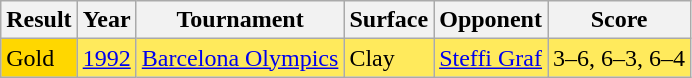<table class="sortable wikitable">
<tr>
<th>Result</th>
<th>Year</th>
<th>Tournament</th>
<th>Surface</th>
<th>Opponent</th>
<th class=unsortable>Score</th>
</tr>
<tr bgcolor=FFEA5C>
<td bgcolor="gold">Gold</td>
<td><a href='#'>1992</a></td>
<td><a href='#'>Barcelona Olympics</a></td>
<td>Clay</td>
<td> <a href='#'>Steffi Graf</a></td>
<td>3–6, 6–3, 6–4</td>
</tr>
</table>
